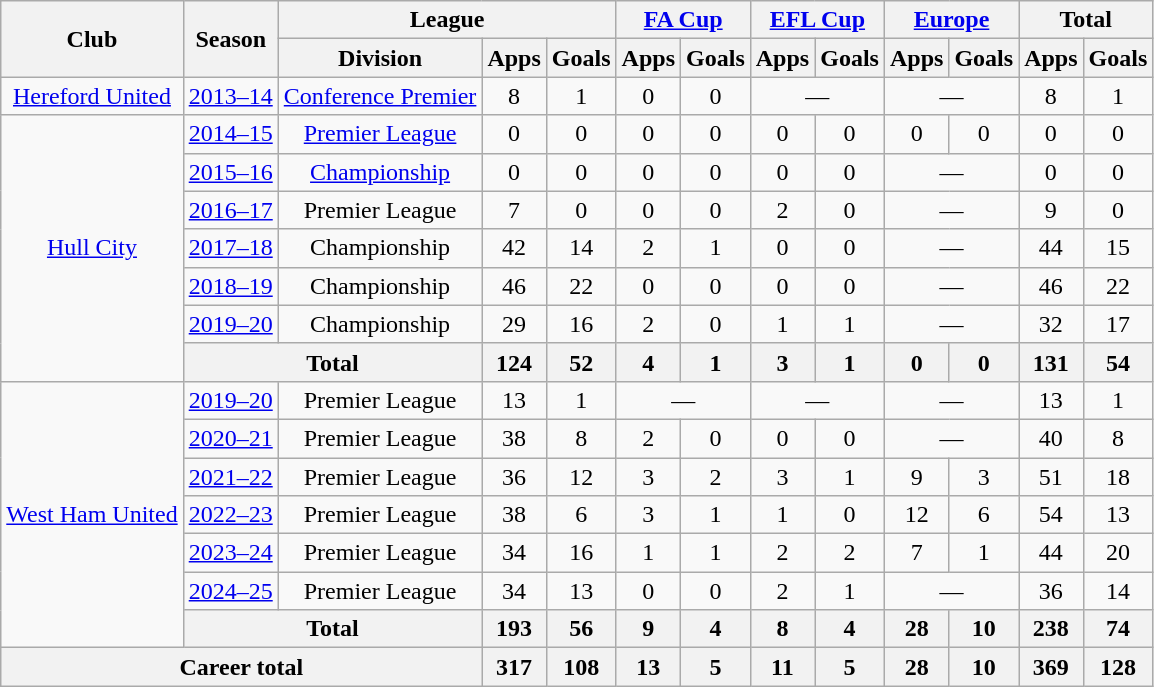<table class="wikitable" style="text-align: center;">
<tr>
<th rowspan="2">Club</th>
<th rowspan="2">Season</th>
<th colspan="3">League</th>
<th colspan="2"><a href='#'>FA Cup</a></th>
<th colspan="2"><a href='#'>EFL Cup</a></th>
<th colspan="2"><a href='#'>Europe</a></th>
<th colspan="2">Total</th>
</tr>
<tr>
<th>Division</th>
<th>Apps</th>
<th>Goals</th>
<th>Apps</th>
<th>Goals</th>
<th>Apps</th>
<th>Goals</th>
<th>Apps</th>
<th>Goals</th>
<th>Apps</th>
<th>Goals</th>
</tr>
<tr>
<td><a href='#'>Hereford United</a></td>
<td><a href='#'>2013–14</a></td>
<td><a href='#'>Conference Premier</a></td>
<td>8</td>
<td>1</td>
<td>0</td>
<td>0</td>
<td colspan="2">—</td>
<td colspan="2">—</td>
<td>8</td>
<td>1</td>
</tr>
<tr>
<td rowspan="7"><a href='#'>Hull City</a></td>
<td><a href='#'>2014–15</a></td>
<td><a href='#'>Premier League</a></td>
<td>0</td>
<td>0</td>
<td>0</td>
<td>0</td>
<td>0</td>
<td>0</td>
<td>0</td>
<td>0</td>
<td>0</td>
<td>0</td>
</tr>
<tr>
<td><a href='#'>2015–16</a></td>
<td><a href='#'>Championship</a></td>
<td>0</td>
<td>0</td>
<td>0</td>
<td>0</td>
<td>0</td>
<td>0</td>
<td colspan="2">—</td>
<td>0</td>
<td>0</td>
</tr>
<tr>
<td><a href='#'>2016–17</a></td>
<td>Premier League</td>
<td>7</td>
<td>0</td>
<td>0</td>
<td>0</td>
<td>2</td>
<td>0</td>
<td colspan="2">—</td>
<td>9</td>
<td>0</td>
</tr>
<tr>
<td><a href='#'>2017–18</a></td>
<td>Championship</td>
<td>42</td>
<td>14</td>
<td>2</td>
<td>1</td>
<td>0</td>
<td>0</td>
<td colspan="2">—</td>
<td>44</td>
<td>15</td>
</tr>
<tr>
<td><a href='#'>2018–19</a></td>
<td>Championship</td>
<td>46</td>
<td>22</td>
<td>0</td>
<td>0</td>
<td>0</td>
<td>0</td>
<td colspan="2">—</td>
<td>46</td>
<td>22</td>
</tr>
<tr>
<td><a href='#'>2019–20</a></td>
<td>Championship</td>
<td>29</td>
<td>16</td>
<td>2</td>
<td>0</td>
<td>1</td>
<td>1</td>
<td colspan="2">—</td>
<td>32</td>
<td>17</td>
</tr>
<tr>
<th colspan="2">Total</th>
<th>124</th>
<th>52</th>
<th>4</th>
<th>1</th>
<th>3</th>
<th>1</th>
<th>0</th>
<th>0</th>
<th>131</th>
<th>54</th>
</tr>
<tr>
<td rowspan="7"><a href='#'>West Ham United</a></td>
<td><a href='#'>2019–20</a></td>
<td>Premier League</td>
<td>13</td>
<td>1</td>
<td colspan="2">—</td>
<td colspan="2">—</td>
<td colspan="2">—</td>
<td>13</td>
<td>1</td>
</tr>
<tr>
<td><a href='#'>2020–21</a></td>
<td>Premier League</td>
<td>38</td>
<td>8</td>
<td>2</td>
<td>0</td>
<td>0</td>
<td>0</td>
<td colspan="2">—</td>
<td>40</td>
<td>8</td>
</tr>
<tr>
<td><a href='#'>2021–22</a></td>
<td>Premier League</td>
<td>36</td>
<td>12</td>
<td>3</td>
<td>2</td>
<td>3</td>
<td>1</td>
<td>9</td>
<td>3</td>
<td>51</td>
<td>18</td>
</tr>
<tr>
<td><a href='#'>2022–23</a></td>
<td>Premier League</td>
<td>38</td>
<td>6</td>
<td>3</td>
<td>1</td>
<td>1</td>
<td>0</td>
<td>12</td>
<td>6</td>
<td>54</td>
<td>13</td>
</tr>
<tr>
<td><a href='#'>2023–24</a></td>
<td>Premier League</td>
<td>34</td>
<td>16</td>
<td>1</td>
<td>1</td>
<td>2</td>
<td>2</td>
<td>7</td>
<td>1</td>
<td>44</td>
<td>20</td>
</tr>
<tr>
<td><a href='#'>2024–25</a></td>
<td>Premier League</td>
<td>34</td>
<td>13</td>
<td>0</td>
<td>0</td>
<td>2</td>
<td>1</td>
<td colspan="2">—</td>
<td>36</td>
<td>14</td>
</tr>
<tr>
<th colspan="2">Total</th>
<th>193</th>
<th>56</th>
<th>9</th>
<th>4</th>
<th>8</th>
<th>4</th>
<th>28</th>
<th>10</th>
<th>238</th>
<th>74</th>
</tr>
<tr>
<th colspan="3">Career total</th>
<th>317</th>
<th>108</th>
<th>13</th>
<th>5</th>
<th>11</th>
<th>5</th>
<th>28</th>
<th>10</th>
<th>369</th>
<th>128</th>
</tr>
</table>
